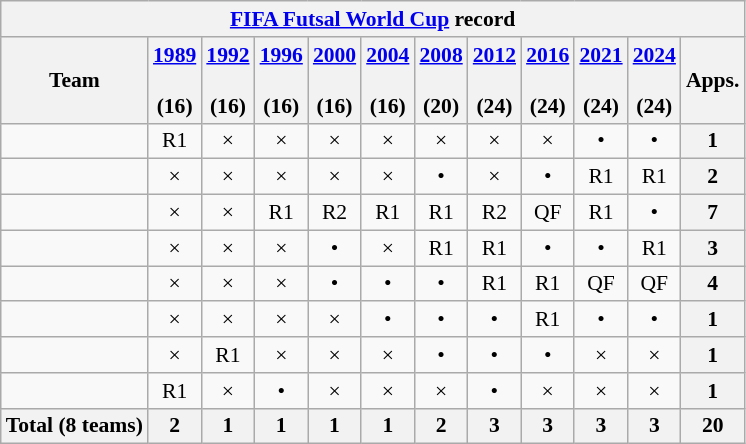<table class="wikitable" style="text-align:center; font-size:90%">
<tr>
<th colspan=12><a href='#'>FIFA Futsal World Cup</a> record</th>
</tr>
<tr>
<th>Team</th>
<th><a href='#'>1989</a><br><br>(16)</th>
<th><a href='#'>1992</a><br><br>(16)</th>
<th><a href='#'>1996</a><br><br>(16)</th>
<th><a href='#'>2000</a><br><br>(16)</th>
<th><a href='#'>2004</a><br><br>(16)</th>
<th><a href='#'>2008</a><br><br>(20)</th>
<th><a href='#'>2012</a><br><br>(24)</th>
<th><a href='#'>2016</a><br><br>(24)</th>
<th><a href='#'>2021</a><br><br>(24)</th>
<th><a href='#'>2024</a><br><br>(24)</th>
<th>Apps.</th>
</tr>
<tr>
<td align=left></td>
<td>R1</td>
<td>×</td>
<td>×</td>
<td>×</td>
<td>×</td>
<td>×</td>
<td>×</td>
<td>×</td>
<td>•</td>
<td>•</td>
<th>1</th>
</tr>
<tr>
<td align=left></td>
<td>×</td>
<td>×</td>
<td>×</td>
<td>×</td>
<td>×</td>
<td>•</td>
<td>×</td>
<td>•</td>
<td>R1</td>
<td>R1</td>
<th>2</th>
</tr>
<tr>
<td align=left></td>
<td>×</td>
<td>×</td>
<td>R1</td>
<td>R2</td>
<td>R1</td>
<td>R1</td>
<td>R2</td>
<td>QF</td>
<td>R1</td>
<td>•</td>
<th>7</th>
</tr>
<tr>
<td align=left></td>
<td>×</td>
<td>×</td>
<td>×</td>
<td>•</td>
<td>×</td>
<td>R1</td>
<td>R1</td>
<td>•</td>
<td>•</td>
<td>R1</td>
<th>3</th>
</tr>
<tr>
<td align=left></td>
<td>×</td>
<td>×</td>
<td>×</td>
<td>•</td>
<td>•</td>
<td>•</td>
<td>R1</td>
<td>R1</td>
<td>QF</td>
<td>QF</td>
<th>4</th>
</tr>
<tr>
<td align=left></td>
<td>×</td>
<td>×</td>
<td>×</td>
<td>×</td>
<td>•</td>
<td>•</td>
<td>•</td>
<td>R1</td>
<td>•</td>
<td>•</td>
<th>1</th>
</tr>
<tr>
<td align=left></td>
<td>×</td>
<td>R1</td>
<td>×</td>
<td>×</td>
<td>×</td>
<td>•</td>
<td>•</td>
<td>•</td>
<td>×</td>
<td>×</td>
<th>1</th>
</tr>
<tr>
<td align=left></td>
<td>R1</td>
<td>×</td>
<td>•</td>
<td>×</td>
<td>×</td>
<td>×</td>
<td>•</td>
<td>×</td>
<td>×</td>
<td>×</td>
<th>1</th>
</tr>
<tr>
<th>Total (8 teams)</th>
<th>2</th>
<th>1</th>
<th>1</th>
<th>1</th>
<th>1</th>
<th>2</th>
<th>3</th>
<th>3</th>
<th>3</th>
<th>3</th>
<th>20</th>
</tr>
</table>
